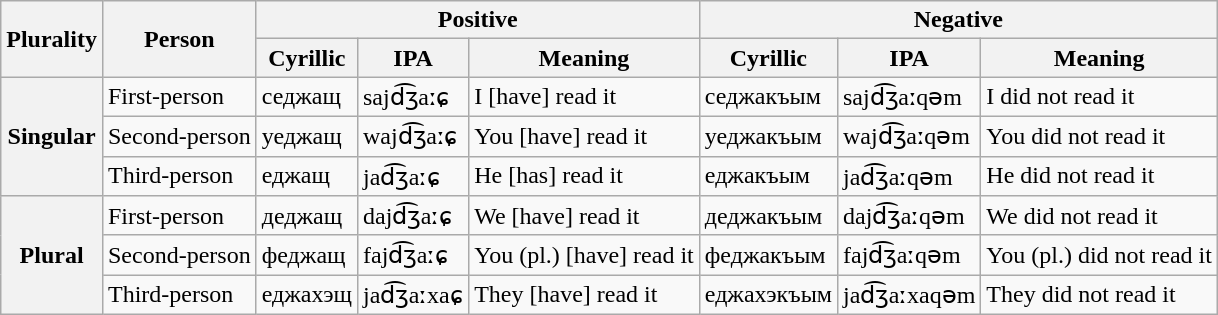<table class="wikitable">
<tr>
<th rowspan=2>Plurality</th>
<th rowspan=2>Person</th>
<th colspan=3>Positive</th>
<th colspan=3>Negative</th>
</tr>
<tr>
<th>Cyrillic</th>
<th>IPA</th>
<th>Meaning</th>
<th>Cyrillic</th>
<th>IPA</th>
<th>Meaning</th>
</tr>
<tr>
<th rowspan=3>Singular</th>
<td>First-person</td>
<td>седжащ</td>
<td>sajd͡ʒaːɕ</td>
<td>I [have] read it</td>
<td>седжакъым</td>
<td>sajd͡ʒaːqəm</td>
<td>I did not read it</td>
</tr>
<tr>
<td>Second-person</td>
<td>уеджащ</td>
<td>wajd͡ʒaːɕ</td>
<td>You [have] read it</td>
<td>уеджакъым</td>
<td>wajd͡ʒaːqəm</td>
<td>You did not read it</td>
</tr>
<tr>
<td>Third-person</td>
<td>еджащ</td>
<td>jad͡ʒaːɕ</td>
<td>He [has] read it</td>
<td>еджакъым</td>
<td>jad͡ʒaːqəm</td>
<td>He did not read it</td>
</tr>
<tr>
<th rowspan=3>Plural</th>
<td>First-person</td>
<td>деджащ</td>
<td>dajd͡ʒaːɕ</td>
<td>We [have] read it</td>
<td>деджакъым</td>
<td>dajd͡ʒaːqəm</td>
<td>We did not read it</td>
</tr>
<tr>
<td>Second-person</td>
<td>феджащ</td>
<td>fajd͡ʒaːɕ</td>
<td>You (pl.) [have] read it</td>
<td>феджакъым</td>
<td>fajd͡ʒaːqəm</td>
<td>You (pl.) did not read it</td>
</tr>
<tr>
<td>Third-person</td>
<td>еджахэщ</td>
<td>jad͡ʒaːxaɕ</td>
<td>They [have] read it</td>
<td>еджахэкъым</td>
<td>jad͡ʒaːxaqəm</td>
<td>They did not read it</td>
</tr>
</table>
